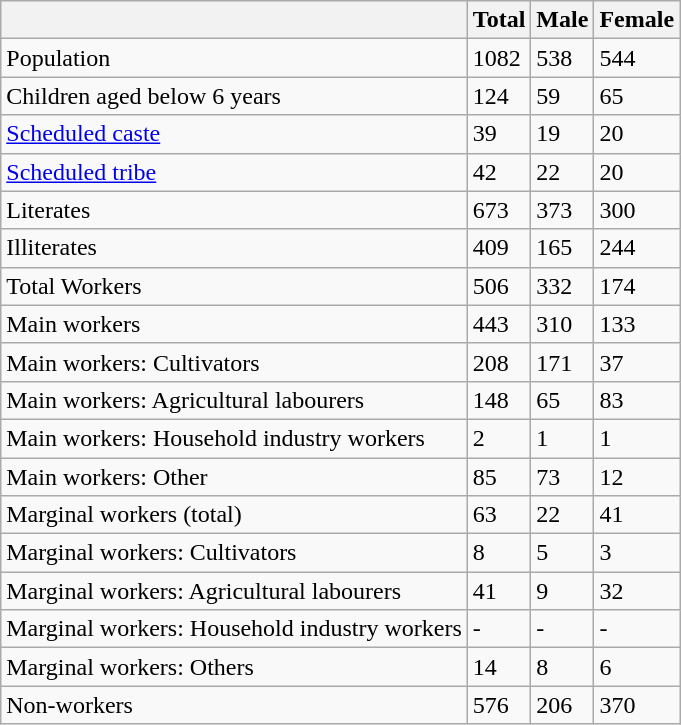<table class="wikitable sortable">
<tr>
<th></th>
<th>Total</th>
<th>Male</th>
<th>Female</th>
</tr>
<tr>
<td>Population</td>
<td>1082</td>
<td>538</td>
<td>544</td>
</tr>
<tr>
<td>Children aged below 6 years</td>
<td>124</td>
<td>59</td>
<td>65</td>
</tr>
<tr>
<td><a href='#'>Scheduled caste</a></td>
<td>39</td>
<td>19</td>
<td>20</td>
</tr>
<tr>
<td><a href='#'>Scheduled tribe</a></td>
<td>42</td>
<td>22</td>
<td>20</td>
</tr>
<tr>
<td>Literates</td>
<td>673</td>
<td>373</td>
<td>300</td>
</tr>
<tr>
<td>Illiterates</td>
<td>409</td>
<td>165</td>
<td>244</td>
</tr>
<tr>
<td>Total Workers</td>
<td>506</td>
<td>332</td>
<td>174</td>
</tr>
<tr>
<td>Main workers</td>
<td>443</td>
<td>310</td>
<td>133</td>
</tr>
<tr>
<td>Main workers: Cultivators</td>
<td>208</td>
<td>171</td>
<td>37</td>
</tr>
<tr>
<td>Main workers: Agricultural labourers</td>
<td>148</td>
<td>65</td>
<td>83</td>
</tr>
<tr>
<td>Main workers: Household industry workers</td>
<td>2</td>
<td>1</td>
<td>1</td>
</tr>
<tr>
<td>Main workers: Other</td>
<td>85</td>
<td>73</td>
<td>12</td>
</tr>
<tr>
<td>Marginal workers (total)</td>
<td>63</td>
<td>22</td>
<td>41</td>
</tr>
<tr>
<td>Marginal workers: Cultivators</td>
<td>8</td>
<td>5</td>
<td>3</td>
</tr>
<tr>
<td>Marginal workers: Agricultural labourers</td>
<td>41</td>
<td>9</td>
<td>32</td>
</tr>
<tr>
<td>Marginal workers: Household industry workers</td>
<td>-</td>
<td>-</td>
<td>-</td>
</tr>
<tr>
<td>Marginal workers: Others</td>
<td>14</td>
<td>8</td>
<td>6</td>
</tr>
<tr>
<td>Non-workers</td>
<td>576</td>
<td>206</td>
<td>370</td>
</tr>
</table>
